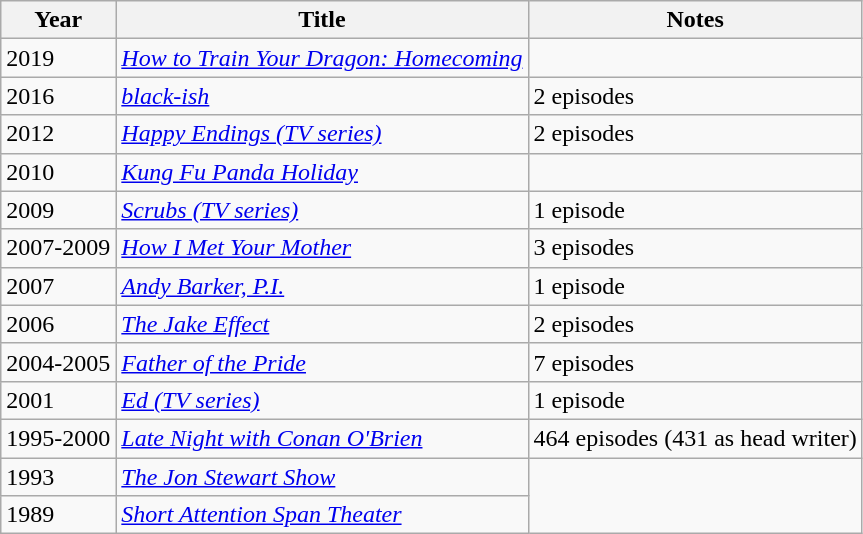<table class="wikitable sortable">
<tr>
<th>Year</th>
<th>Title</th>
<th>Notes</th>
</tr>
<tr>
<td>2019</td>
<td><em><a href='#'>How to Train Your Dragon: Homecoming</a></em></td>
</tr>
<tr>
<td>2016</td>
<td><em><a href='#'>black-ish</a></em></td>
<td>2 episodes</td>
</tr>
<tr>
<td>2012</td>
<td><em><a href='#'>Happy Endings (TV series)</a></em></td>
<td>2 episodes</td>
</tr>
<tr>
<td>2010</td>
<td><em><a href='#'>Kung Fu Panda Holiday</a></em></td>
</tr>
<tr>
<td>2009</td>
<td><em><a href='#'>Scrubs (TV series)</a></em></td>
<td>1 episode</td>
</tr>
<tr>
<td>2007-2009</td>
<td><em><a href='#'>How I Met Your Mother</a></em></td>
<td>3 episodes</td>
</tr>
<tr>
<td>2007</td>
<td><em><a href='#'>Andy Barker, P.I.</a></em></td>
<td>1 episode</td>
</tr>
<tr>
<td>2006</td>
<td><em><a href='#'>The Jake Effect</a></em></td>
<td>2 episodes</td>
</tr>
<tr>
<td>2004-2005</td>
<td><em><a href='#'>Father of the Pride</a></em></td>
<td>7 episodes</td>
</tr>
<tr>
<td>2001</td>
<td><em><a href='#'>Ed (TV series)</a></em></td>
<td>1 episode</td>
</tr>
<tr>
<td>1995-2000</td>
<td><em><a href='#'>Late Night with Conan O'Brien</a></em></td>
<td>464 episodes (431 as head writer)</td>
</tr>
<tr>
<td>1993</td>
<td><em><a href='#'>The Jon Stewart Show</a></em></td>
</tr>
<tr>
<td>1989</td>
<td><em><a href='#'>Short Attention Span Theater</a></em></td>
</tr>
</table>
